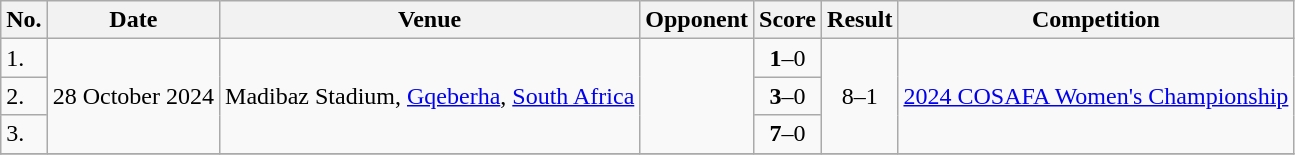<table class="wikitable">
<tr>
<th>No.</th>
<th>Date</th>
<th>Venue</th>
<th>Opponent</th>
<th>Score</th>
<th>Result</th>
<th>Competition</th>
</tr>
<tr>
<td>1.</td>
<td rowspan="3">28 October 2024</td>
<td rowspan="3">Madibaz Stadium, <a href='#'>Gqeberha</a>, <a href='#'>South Africa</a></td>
<td rowspan="3"></td>
<td align="center"><strong>1</strong>–0</td>
<td rowspan="3" align="center">8–1</td>
<td rowspan="3"><a href='#'>2024 COSAFA Women's Championship</a></td>
</tr>
<tr>
<td>2.</td>
<td align="center"><strong>3</strong>–0</td>
</tr>
<tr>
<td>3.</td>
<td align="center"><strong>7</strong>–0</td>
</tr>
<tr>
</tr>
</table>
